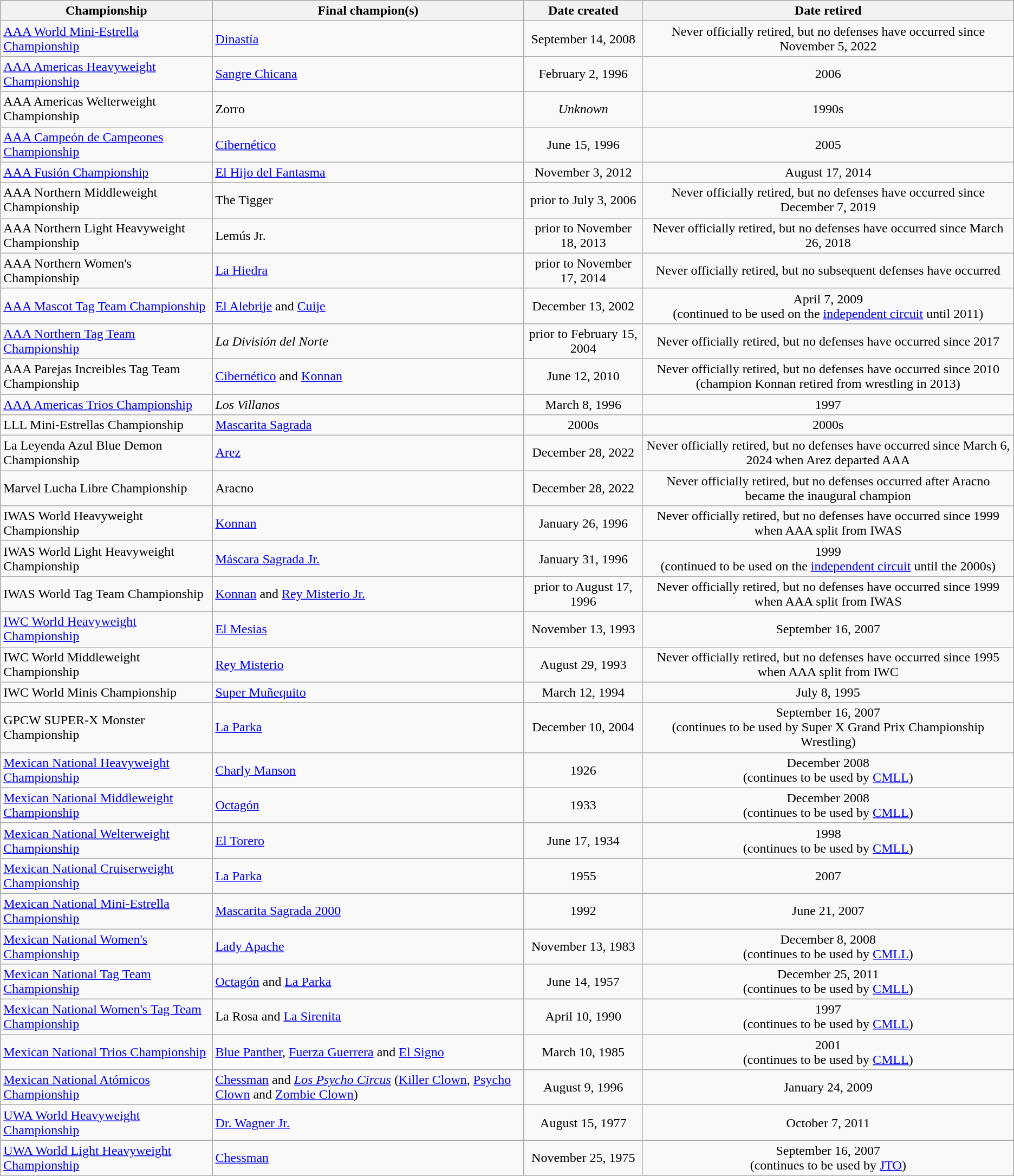<table class="wikitable">
<tr>
<th>Championship</th>
<th>Final champion(s)</th>
<th>Date created</th>
<th>Date retired</th>
</tr>
<tr>
<td><a href='#'>AAA World Mini-Estrella Championship</a></td>
<td><a href='#'>Dinastía</a></td>
<td align=center>September 14, 2008</td>
<td align=center>Never officially retired, but no defenses have occurred since November 5, 2022</td>
</tr>
<tr>
<td><a href='#'>AAA Americas Heavyweight Championship</a></td>
<td><a href='#'>Sangre Chicana</a></td>
<td align=center>February 2, 1996</td>
<td align=center>2006</td>
</tr>
<tr>
<td>AAA Americas Welterweight Championship</td>
<td>Zorro</td>
<td align=center><em>Unknown</em></td>
<td align=center>1990s</td>
</tr>
<tr>
<td><a href='#'>AAA Campeón de Campeones Championship</a></td>
<td><a href='#'>Cibernético</a></td>
<td align=center>June 15, 1996</td>
<td align=center>2005</td>
</tr>
<tr>
<td><a href='#'>AAA Fusión Championship</a></td>
<td><a href='#'>El Hijo del Fantasma</a></td>
<td align=center>November 3, 2012</td>
<td align=center>August 17, 2014</td>
</tr>
<tr>
<td>AAA Northern Middleweight Championship</td>
<td>The Tigger</td>
<td align=center>prior to July 3, 2006</td>
<td align=center>Never officially retired, but no defenses have occurred since December 7, 2019</td>
</tr>
<tr>
<td>AAA Northern Light Heavyweight Championship</td>
<td>Lemús Jr.</td>
<td align=center>prior to November 18, 2013</td>
<td align=center>Never officially retired, but no defenses have occurred since March 26, 2018</td>
</tr>
<tr>
<td>AAA Northern Women's Championship</td>
<td><a href='#'>La Hiedra</a></td>
<td align=center>prior to November 17, 2014</td>
<td align=center>Never officially retired, but no subsequent defenses have occurred</td>
</tr>
<tr>
<td><a href='#'>AAA Mascot Tag Team Championship</a></td>
<td><a href='#'>El Alebrije</a> and <a href='#'>Cuije</a></td>
<td align=center>December 13, 2002</td>
<td align=center>April 7, 2009<br>(continued to be used on the <a href='#'>independent circuit</a> until 2011)</td>
</tr>
<tr>
<td><a href='#'>AAA Northern Tag Team Championship</a></td>
<td><em>La División del Norte</em><br></td>
<td align=center>prior to February 15, 2004</td>
<td align=center>Never officially retired, but no defenses have occurred since 2017</td>
</tr>
<tr>
<td>AAA Parejas Increibles Tag Team Championship</td>
<td><a href='#'>Cibernético</a> and <a href='#'>Konnan</a></td>
<td align=center>June 12, 2010</td>
<td align=center>Never officially retired, but no defenses have occurred since 2010<br>(champion Konnan retired from wrestling in 2013)</td>
</tr>
<tr>
<td><a href='#'>AAA Americas Trios Championship</a></td>
<td><em>Los Villanos</em><br></td>
<td align=center>March 8, 1996</td>
<td align=center>1997</td>
</tr>
<tr>
<td>LLL Mini-Estrellas Championship</td>
<td><a href='#'>Mascarita Sagrada</a></td>
<td align=center>2000s</td>
<td align=center>2000s</td>
</tr>
<tr>
<td>La Leyenda Azul Blue Demon Championship</td>
<td><a href='#'>Arez</a></td>
<td align=center>December 28, 2022</td>
<td align=center>Never officially retired, but no defenses have occurred since March 6, 2024 when Arez departed AAA</td>
</tr>
<tr>
<td>Marvel Lucha Libre Championship</td>
<td>Aracno</td>
<td align=center>December 28, 2022</td>
<td align=center>Never officially retired, but no defenses occurred after Aracno became the inaugural champion</td>
</tr>
<tr>
<td>IWAS World Heavyweight Championship</td>
<td><a href='#'>Konnan</a></td>
<td align=center>January 26, 1996</td>
<td align=center>Never officially retired, but no defenses have occurred since 1999 when AAA split from IWAS</td>
</tr>
<tr>
<td>IWAS World Light Heavyweight Championship</td>
<td><a href='#'>Máscara Sagrada Jr.</a></td>
<td align=center>January 31, 1996</td>
<td align=center>1999<br>(continued to be used on the <a href='#'>independent circuit</a> until the 2000s)</td>
</tr>
<tr>
<td>IWAS World Tag Team Championship</td>
<td><a href='#'>Konnan</a> and <a href='#'>Rey Misterio Jr.</a></td>
<td align=center>prior to August 17, 1996</td>
<td align=center>Never officially retired, but no defenses have occurred since 1999 when AAA split from IWAS</td>
</tr>
<tr>
<td><a href='#'>IWC World Heavyweight Championship</a></td>
<td><a href='#'>El Mesias</a></td>
<td align=center>November 13, 1993</td>
<td align=center>September 16, 2007</td>
</tr>
<tr>
<td>IWC World Middleweight Championship</td>
<td><a href='#'>Rey Misterio</a></td>
<td align=center>August 29, 1993</td>
<td align=center>Never officially retired, but no defenses have occurred since 1995 when AAA split from IWC</td>
</tr>
<tr>
<td>IWC World Minis Championship</td>
<td><a href='#'>Super Muñequito</a></td>
<td align=center>March 12, 1994</td>
<td align=center>July 8, 1995</td>
</tr>
<tr>
<td>GPCW SUPER-X Monster Championship</td>
<td><a href='#'>La Parka</a></td>
<td align=center>December 10, 2004</td>
<td align=center>September 16, 2007<br>(continues to be used by Super X Grand Prix Championship Wrestling)</td>
</tr>
<tr>
<td><a href='#'>Mexican National Heavyweight Championship</a></td>
<td><a href='#'>Charly Manson</a></td>
<td align=center>1926</td>
<td align=center>December 2008<br>(continues to be used by <a href='#'>CMLL</a>)</td>
</tr>
<tr>
<td><a href='#'>Mexican National Middleweight Championship</a></td>
<td><a href='#'>Octagón</a></td>
<td align=center>1933</td>
<td align=center>December 2008<br>(continues to be used by <a href='#'>CMLL</a>)</td>
</tr>
<tr>
<td><a href='#'>Mexican National Welterweight Championship</a></td>
<td><a href='#'>El Torero</a></td>
<td align=center>June 17, 1934</td>
<td align=center>1998<br>(continues to be used by <a href='#'>CMLL</a>)</td>
</tr>
<tr>
<td><a href='#'>Mexican National Cruiserweight Championship</a></td>
<td><a href='#'>La Parka</a></td>
<td align=center>1955</td>
<td align=center>2007</td>
</tr>
<tr>
<td><a href='#'>Mexican National Mini-Estrella Championship</a></td>
<td><a href='#'>Mascarita Sagrada 2000</a></td>
<td align=center>1992</td>
<td align=center>June 21, 2007</td>
</tr>
<tr>
<td><a href='#'>Mexican National Women's Championship</a></td>
<td><a href='#'>Lady Apache</a></td>
<td align=center>November 13, 1983</td>
<td align=center>December 8, 2008<br>(continues to be used by <a href='#'>CMLL</a>)</td>
</tr>
<tr>
<td><a href='#'>Mexican National Tag Team Championship</a></td>
<td><a href='#'>Octagón</a> and <a href='#'>La Parka</a></td>
<td align=center>June 14, 1957</td>
<td align=center>December 25, 2011<br>(continues to be used by <a href='#'>CMLL</a>)</td>
</tr>
<tr>
<td><a href='#'>Mexican National Women's Tag Team Championship</a></td>
<td>La Rosa and <a href='#'>La Sirenita</a></td>
<td align=center>April 10, 1990</td>
<td align=center>1997<br>(continues to be used by <a href='#'>CMLL</a>)</td>
</tr>
<tr>
<td><a href='#'>Mexican National Trios Championship</a></td>
<td><a href='#'>Blue Panther</a>, <a href='#'>Fuerza Guerrera</a> and <a href='#'>El Signo</a></td>
<td align=center>March 10, 1985</td>
<td align=center>2001<br>(continues to be used by <a href='#'>CMLL</a>)</td>
</tr>
<tr>
<td><a href='#'>Mexican National Atómicos Championship</a></td>
<td><a href='#'>Chessman</a> and <em><a href='#'>Los Psycho Circus</a></em> (<a href='#'>Killer Clown</a>, <a href='#'>Psycho Clown</a> and <a href='#'>Zombie Clown</a>)</td>
<td align=center>August 9, 1996</td>
<td align=center>January 24, 2009</td>
</tr>
<tr>
<td><a href='#'>UWA World Heavyweight Championship</a></td>
<td><a href='#'>Dr. Wagner Jr.</a></td>
<td align=center>August 15, 1977</td>
<td align=center>October 7, 2011</td>
</tr>
<tr>
<td><a href='#'>UWA World Light Heavyweight Championship</a></td>
<td><a href='#'>Chessman</a></td>
<td align=center>November 25, 1975</td>
<td align=center>September 16, 2007<br>(continues to be used by <a href='#'>JTO</a>)</td>
</tr>
</table>
